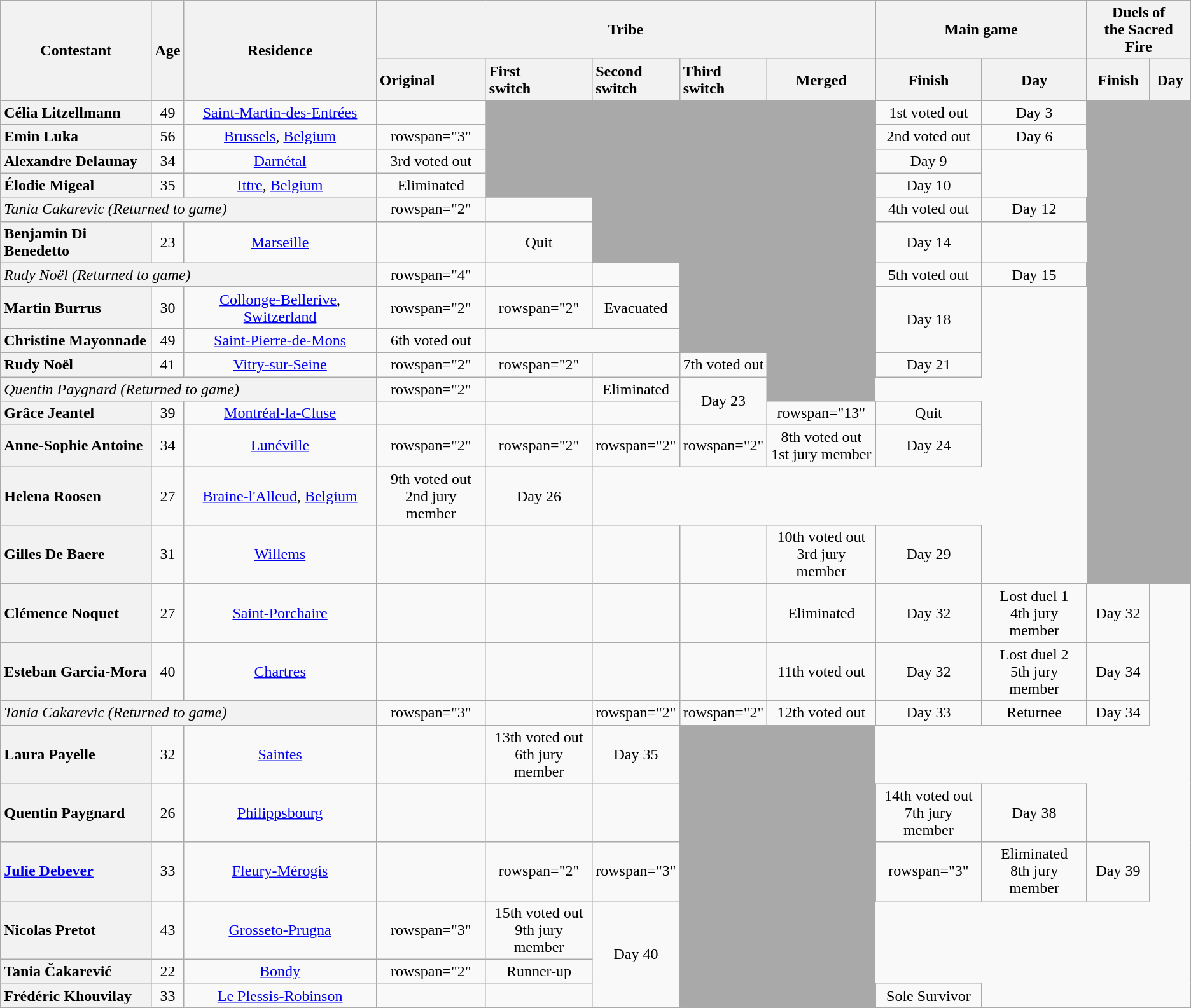<table class="wikitable sortable" style="text-align:center;">
<tr>
<th rowspan="2" scope="col">Contestant</th>
<th rowspan="2" scope="col">Age</th>
<th rowspan="2" scope="col" class="unsortable">Residence</th>
<th colspan="5" scope="colgroup">Tribe</th>
<th colspan="2" scope="colgroup">Main game</th>
<th colspan="2" scope="colgroup">Duels of<br>the Sacred Fire</th>
</tr>
<tr>
<th scope="row" style="text-align:left;">Original</th>
<th scope="row" style="text-align:left;">First<br>switch</th>
<th scope="row" style="text-align:left;">Second<br>switch</th>
<th scope="row" style="text-align:left;">Third<br>switch</th>
<th class="unsortable">Merged</th>
<th scope="col" class=unsortable>Finish</th>
<th scope="col" class=unsortable>Day</th>
<th scope="col" class=unsortable>Finish</th>
<th scope="col" class=unsortable>Day</th>
</tr>
<tr>
<th scope="row" style="text-align:left;">Célia Litzellmann</th>
<td>49</td>
<td><a href='#'>Saint-Martin-des-Entrées</a></td>
<td></td>
<td rowspan="4" style="background:darkgray; border:none;"></td>
<td rowspan="6" style="background:darkgray; border:none;"></td>
<td rowspan="9" style="background:darkgray; border:none;"></td>
<td rowspan="11" style="background:darkgray; border:none;"></td>
<td>1st voted out</td>
<td>Day 3</td>
<td rowspan="15" colspan="2" style="background:darkgray; border:none;"></td>
</tr>
<tr>
<th scope="row" style="text-align:left;">Emin Luka</th>
<td>56</td>
<td><a href='#'>Brussels</a>, <a href='#'>Belgium</a></td>
<td>rowspan="3" </td>
<td>2nd voted out</td>
<td>Day 6</td>
</tr>
<tr>
<th scope="row" style="text-align:left;">Alexandre Delaunay</th>
<td>34</td>
<td><a href='#'>Darnétal</a></td>
<td>3rd voted out</td>
<td>Day 9</td>
</tr>
<tr>
<th scope="row" style="text-align:left;">Élodie Migeal</th>
<td>35</td>
<td><a href='#'>Ittre</a>, <a href='#'>Belgium</a></td>
<td>Eliminated</td>
<td>Day 10</td>
</tr>
<tr>
<th colspan="3" scope="row" style="font-weight:normal; text-align:left;"><em>Tania Cakarevic (Returned to game)</em></th>
<td>rowspan="2" </td>
<td></td>
<td>4th voted out</td>
<td>Day 12</td>
</tr>
<tr>
<th scope="row" style="text-align:left;">Benjamin Di Benedetto</th>
<td>23</td>
<td><a href='#'>Marseille</a></td>
<td></td>
<td>Quit</td>
<td>Day 14</td>
</tr>
<tr>
<th colspan="3" scope="row" style="font-weight:normal; text-align:left;"><em>Rudy Noël (Returned to game)</em></th>
<td>rowspan="4" </td>
<td></td>
<td></td>
<td>5th voted out</td>
<td>Day 15</td>
</tr>
<tr>
<th scope="row" style="text-align:left;">Martin Burrus</th>
<td>30</td>
<td><a href='#'>Collonge-Bellerive</a>, <a href='#'>Switzerland</a></td>
<td>rowspan="2" </td>
<td>rowspan="2" </td>
<td>Evacuated</td>
<td rowspan="2">Day 18</td>
</tr>
<tr>
<th scope="row" style="text-align:left;">Christine Mayonnade</th>
<td>49</td>
<td><a href='#'>Saint-Pierre-de-Mons</a></td>
<td>6th voted out</td>
</tr>
<tr>
<th scope="row" style="text-align:left;">Rudy Noël</th>
<td>41</td>
<td><a href='#'>Vitry-sur-Seine</a></td>
<td>rowspan="2" </td>
<td>rowspan="2" </td>
<td></td>
<td>7th voted out</td>
<td>Day 21</td>
</tr>
<tr>
<th colspan="3" scope="row" style="font-weight:normal; text-align:left;"><em>Quentin Paygnard (Returned to game)</em></th>
<td>rowspan="2" </td>
<td></td>
<td>Eliminated</td>
<td rowspan="2">Day 23</td>
</tr>
<tr>
<th scope="row" style="text-align:left;">Grâce Jeantel</th>
<td>39</td>
<td><a href='#'>Montréal-la-Cluse</a></td>
<td></td>
<td></td>
<td></td>
<td>rowspan="13" </td>
<td>Quit</td>
</tr>
<tr>
<th scope="row" style="text-align:left;">Anne-Sophie Antoine</th>
<td>34</td>
<td><a href='#'>Lunéville</a></td>
<td>rowspan="2" </td>
<td>rowspan="2" </td>
<td>rowspan="2" </td>
<td>rowspan="2" </td>
<td>8th voted out<br>1st jury member</td>
<td>Day 24</td>
</tr>
<tr>
<th scope="row" style="text-align:left;">Helena Roosen</th>
<td>27</td>
<td><a href='#'>Braine-l'Alleud</a>, <a href='#'>Belgium</a></td>
<td>9th voted out<br>2nd jury member</td>
<td>Day 26</td>
</tr>
<tr>
<th scope="row" style="text-align:left;">Gilles De Baere</th>
<td>31</td>
<td><a href='#'>Willems</a></td>
<td></td>
<td></td>
<td></td>
<td></td>
<td>10th voted out <br>3rd jury member</td>
<td>Day 29</td>
</tr>
<tr>
<th scope="row" style="text-align:left;">Clémence Noquet</th>
<td>27</td>
<td><a href='#'>Saint-Porchaire</a></td>
<td></td>
<td></td>
<td></td>
<td></td>
<td>Eliminated</td>
<td>Day 32</td>
<td>Lost duel 1<br>4th jury member</td>
<td>Day 32</td>
</tr>
<tr>
<th scope="row" style="text-align:left;">Esteban Garcia-Mora</th>
<td>40</td>
<td><a href='#'>Chartres</a></td>
<td></td>
<td></td>
<td></td>
<td></td>
<td>11th voted out</td>
<td>Day 32</td>
<td>Lost duel 2<br>5th jury member</td>
<td>Day 34</td>
</tr>
<tr>
<th colspan="3" scope="row" style="font-weight:normal; text-align:left;"><em>Tania Cakarevic (Returned to game)</em></th>
<td>rowspan="3" </td>
<td></td>
<td>rowspan="2" </td>
<td>rowspan="2" </td>
<td>12th voted out</td>
<td>Day 33</td>
<td>Returnee</td>
<td>Day 34</td>
</tr>
<tr>
<th scope="row" style="text-align:left;">Laura Payelle</th>
<td>32</td>
<td><a href='#'>Saintes</a></td>
<td></td>
<td>13th voted out<br>6th jury member</td>
<td>Day 35</td>
<td rowspan="6" colspan="2" style="background:darkgray; border:none;"></td>
</tr>
<tr>
<th scope="row" style="text-align:left;">Quentin Paygnard</th>
<td>26</td>
<td><a href='#'>Philippsbourg</a></td>
<td></td>
<td></td>
<td></td>
<td>14th voted out<br>7th jury member</td>
<td>Day 38</td>
</tr>
<tr>
<th scope="row" style="text-align:left;"><a href='#'>Julie Debever</a></th>
<td>33</td>
<td><a href='#'>Fleury-Mérogis</a></td>
<td></td>
<td>rowspan="2" </td>
<td>rowspan="3" </td>
<td>rowspan="3" </td>
<td>Eliminated<br>8th jury member</td>
<td>Day 39</td>
</tr>
<tr>
<th scope="row" style="text-align:left;">Nicolas Pretot</th>
<td>43</td>
<td><a href='#'>Grosseto-Prugna</a></td>
<td>rowspan="3" </td>
<td>15th voted out<br>9th jury member</td>
<td rowspan="3">Day 40</td>
</tr>
<tr>
<th scope="row" style="text-align:left;">Tania Čakarević</th>
<td>22</td>
<td><a href='#'>Bondy</a></td>
<td>rowspan="2" </td>
<td>Runner-up</td>
</tr>
<tr>
<th scope="row" style="text-align:left;">Frédéric Khouvilay</th>
<td>33</td>
<td><a href='#'>Le Plessis-Robinson</a></td>
<td></td>
<td></td>
<td>Sole Survivor</td>
</tr>
</table>
